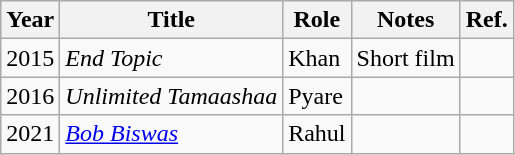<table class="wikitable sortable">
<tr>
<th scope="col">Year</th>
<th scope="col">Title</th>
<th scope="col">Role</th>
<th scope="col" class="unsortable">Notes</th>
<th scope="col" class="unsortable">Ref.</th>
</tr>
<tr>
<td>2015</td>
<td><em>End Topic</em></td>
<td>Khan</td>
<td>Short film</td>
<td></td>
</tr>
<tr>
<td>2016</td>
<td><em>Unlimited Tamaashaa</em></td>
<td>Pyare</td>
<td></td>
<td></td>
</tr>
<tr>
<td>2021</td>
<td><em><a href='#'>Bob Biswas</a></em></td>
<td>Rahul</td>
<td></td>
<td></td>
</tr>
</table>
